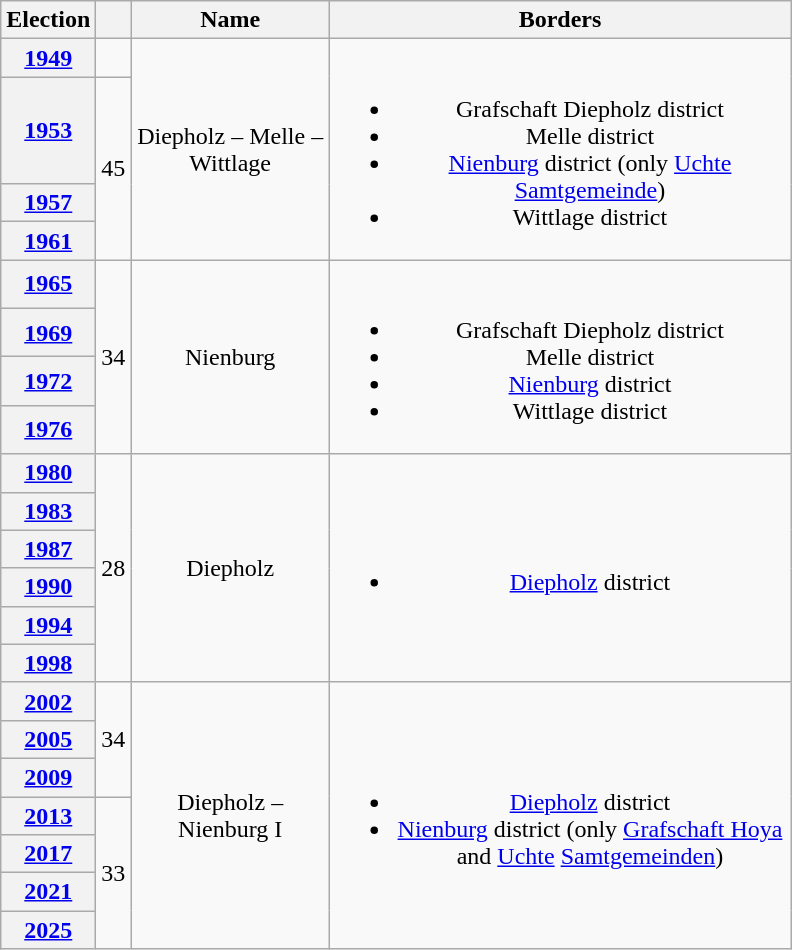<table class=wikitable style="text-align:center">
<tr>
<th>Election</th>
<th></th>
<th width=125px>Name</th>
<th width=300px>Borders</th>
</tr>
<tr>
<th><a href='#'>1949</a></th>
<td></td>
<td rowspan=4>Diepholz – Melle – Wittlage</td>
<td rowspan=4><br><ul><li>Grafschaft Diepholz district</li><li>Melle district</li><li><a href='#'>Nienburg</a> district (only <a href='#'>Uchte</a> <a href='#'>Samtgemeinde</a>)</li><li>Wittlage district</li></ul></td>
</tr>
<tr>
<th><a href='#'>1953</a></th>
<td rowspan=3>45</td>
</tr>
<tr>
<th><a href='#'>1957</a></th>
</tr>
<tr>
<th><a href='#'>1961</a></th>
</tr>
<tr>
<th><a href='#'>1965</a></th>
<td rowspan=4>34</td>
<td rowspan=4>Nienburg</td>
<td rowspan=4><br><ul><li>Grafschaft Diepholz district</li><li>Melle district</li><li><a href='#'>Nienburg</a> district</li><li>Wittlage district</li></ul></td>
</tr>
<tr>
<th><a href='#'>1969</a></th>
</tr>
<tr>
<th><a href='#'>1972</a></th>
</tr>
<tr>
<th><a href='#'>1976</a></th>
</tr>
<tr>
<th><a href='#'>1980</a></th>
<td rowspan=6>28</td>
<td rowspan=6>Diepholz</td>
<td rowspan=6><br><ul><li><a href='#'>Diepholz</a> district</li></ul></td>
</tr>
<tr>
<th><a href='#'>1983</a></th>
</tr>
<tr>
<th><a href='#'>1987</a></th>
</tr>
<tr>
<th><a href='#'>1990</a></th>
</tr>
<tr>
<th><a href='#'>1994</a></th>
</tr>
<tr>
<th><a href='#'>1998</a></th>
</tr>
<tr>
<th><a href='#'>2002</a></th>
<td rowspan=3>34</td>
<td rowspan=7>Diepholz – Nienburg I</td>
<td rowspan=7><br><ul><li><a href='#'>Diepholz</a> district</li><li><a href='#'>Nienburg</a> district (only <a href='#'>Grafschaft Hoya</a> and <a href='#'>Uchte</a> <a href='#'>Samtgemeinden</a>)</li></ul></td>
</tr>
<tr>
<th><a href='#'>2005</a></th>
</tr>
<tr>
<th><a href='#'>2009</a></th>
</tr>
<tr>
<th><a href='#'>2013</a></th>
<td rowspan=4>33</td>
</tr>
<tr>
<th><a href='#'>2017</a></th>
</tr>
<tr>
<th><a href='#'>2021</a></th>
</tr>
<tr>
<th><a href='#'>2025</a></th>
</tr>
</table>
